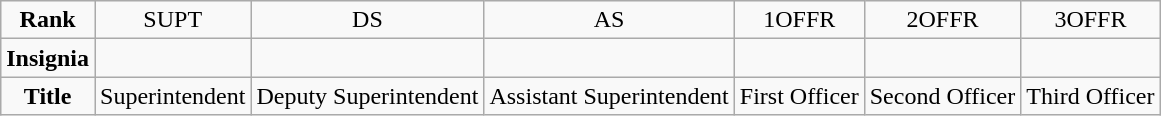<table class="wikitable" style="text-align:center">
<tr>
<td><strong>Rank</strong></td>
<td>SUPT</td>
<td>DS</td>
<td>AS</td>
<td>1OFFR</td>
<td>2OFFR</td>
<td>3OFFR</td>
</tr>
<tr>
<td><strong>Insignia</strong></td>
<td></td>
<td></td>
<td></td>
<td></td>
<td></td>
<td></td>
</tr>
<tr>
<td><strong>Title</strong></td>
<td>Superintendent</td>
<td>Deputy Superintendent</td>
<td>Assistant Superintendent</td>
<td>First Officer</td>
<td>Second Officer</td>
<td>Third Officer</td>
</tr>
</table>
